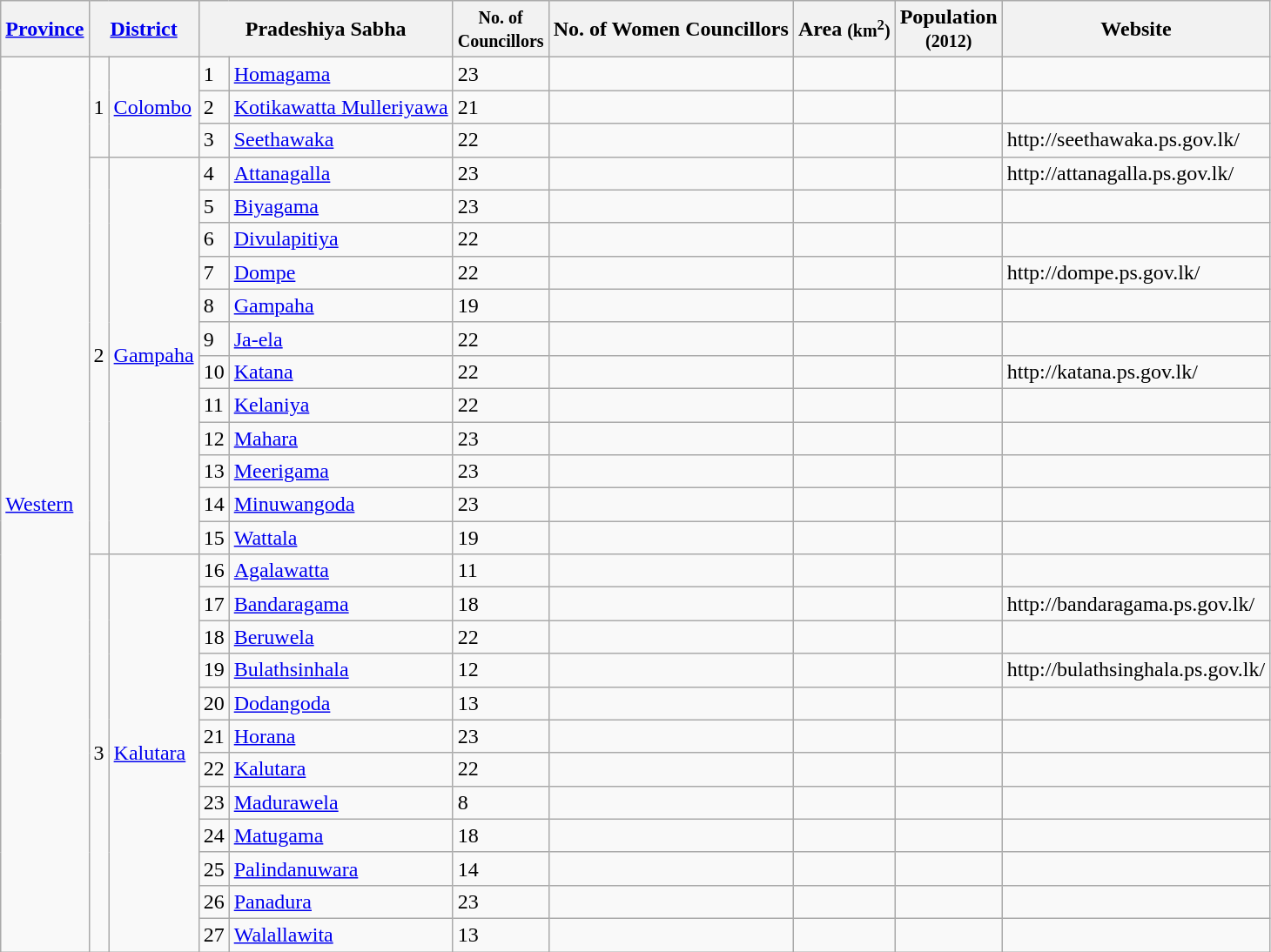<table class="wikitable sortable">
<tr>
<th><a href='#'>Province</a></th>
<th colspan="2"><a href='#'>District</a></th>
<th colspan="2">Pradeshiya Sabha</th>
<th><small>No. of<br>Councillors</small></th>
<th>No. of Women Councillors</th>
<th>Area <small>(km<sup>2</sup>)</small><br></th>
<th>Population<br><small>(2012)</small></th>
<th>Website</th>
</tr>
<tr>
<td rowspan="29"><a href='#'>Western</a></td>
<td rowspan="3">1</td>
<td rowspan="3"><a href='#'>Colombo</a></td>
<td>1</td>
<td><a href='#'>Homagama</a></td>
<td>23</td>
<td></td>
<td></td>
<td></td>
<td></td>
</tr>
<tr>
<td>2</td>
<td><a href='#'>Kotikawatta Mulleriyawa</a></td>
<td>21</td>
<td></td>
<td></td>
<td></td>
<td></td>
</tr>
<tr>
<td>3</td>
<td><a href='#'>Seethawaka</a></td>
<td>22</td>
<td></td>
<td></td>
<td></td>
<td>http://seethawaka.ps.gov.lk/</td>
</tr>
<tr>
<td rowspan="12">2</td>
<td rowspan="12"><a href='#'>Gampaha</a></td>
<td>4</td>
<td><a href='#'>Attanagalla</a></td>
<td>23</td>
<td></td>
<td></td>
<td></td>
<td>http://attanagalla.ps.gov.lk/</td>
</tr>
<tr>
<td>5</td>
<td><a href='#'>Biyagama</a></td>
<td>23</td>
<td></td>
<td></td>
<td></td>
<td></td>
</tr>
<tr>
<td>6</td>
<td><a href='#'>Divulapitiya</a></td>
<td>22</td>
<td></td>
<td></td>
<td></td>
<td></td>
</tr>
<tr>
<td>7</td>
<td><a href='#'>Dompe</a></td>
<td>22</td>
<td></td>
<td></td>
<td></td>
<td>http://dompe.ps.gov.lk/</td>
</tr>
<tr>
<td>8</td>
<td><a href='#'>Gampaha</a></td>
<td>19</td>
<td></td>
<td></td>
<td></td>
<td></td>
</tr>
<tr>
<td>9</td>
<td><a href='#'>Ja-ela</a></td>
<td>22</td>
<td></td>
<td></td>
<td></td>
<td></td>
</tr>
<tr>
<td>10</td>
<td><a href='#'>Katana</a></td>
<td>22</td>
<td></td>
<td></td>
<td></td>
<td>http://katana.ps.gov.lk/</td>
</tr>
<tr>
<td>11</td>
<td><a href='#'>Kelaniya</a></td>
<td>22</td>
<td></td>
<td></td>
<td></td>
<td></td>
</tr>
<tr>
<td>12</td>
<td><a href='#'>Mahara</a></td>
<td>23</td>
<td></td>
<td></td>
<td></td>
<td></td>
</tr>
<tr>
<td>13</td>
<td><a href='#'>Meerigama</a></td>
<td>23</td>
<td></td>
<td></td>
<td></td>
<td></td>
</tr>
<tr>
<td>14</td>
<td><a href='#'>Minuwangoda</a></td>
<td>23</td>
<td></td>
<td></td>
<td></td>
<td></td>
</tr>
<tr>
<td>15</td>
<td><a href='#'>Wattala</a></td>
<td>19</td>
<td></td>
<td></td>
<td></td>
<td></td>
</tr>
<tr>
<td rowspan="12">3</td>
<td rowspan="12"><a href='#'>Kalutara</a></td>
<td>16</td>
<td><a href='#'>Agalawatta</a></td>
<td>11</td>
<td></td>
<td></td>
<td></td>
<td></td>
</tr>
<tr>
<td>17</td>
<td><a href='#'>Bandaragama</a></td>
<td>18</td>
<td></td>
<td></td>
<td></td>
<td>http://bandaragama.ps.gov.lk/</td>
</tr>
<tr>
<td>18</td>
<td><a href='#'>Beruwela</a></td>
<td>22</td>
<td></td>
<td></td>
<td></td>
<td></td>
</tr>
<tr>
<td>19</td>
<td><a href='#'>Bulathsinhala</a></td>
<td>12</td>
<td></td>
<td></td>
<td></td>
<td>http://bulathsinghala.ps.gov.lk/</td>
</tr>
<tr>
<td>20</td>
<td><a href='#'>Dodangoda</a></td>
<td>13</td>
<td></td>
<td></td>
<td></td>
<td></td>
</tr>
<tr>
<td>21</td>
<td><a href='#'>Horana</a></td>
<td>23</td>
<td></td>
<td></td>
<td></td>
<td></td>
</tr>
<tr>
<td>22</td>
<td><a href='#'>Kalutara</a></td>
<td>22</td>
<td></td>
<td></td>
<td></td>
<td></td>
</tr>
<tr>
<td>23</td>
<td><a href='#'>Madurawela</a></td>
<td>8</td>
<td></td>
<td></td>
<td></td>
<td></td>
</tr>
<tr>
<td>24</td>
<td><a href='#'>Matugama</a></td>
<td>18</td>
<td></td>
<td></td>
<td></td>
<td></td>
</tr>
<tr>
<td>25</td>
<td><a href='#'>Palindanuwara</a></td>
<td>14</td>
<td></td>
<td></td>
<td></td>
<td></td>
</tr>
<tr>
<td>26</td>
<td><a href='#'>Panadura</a></td>
<td>23</td>
<td></td>
<td></td>
<td></td>
<td></td>
</tr>
<tr>
<td>27</td>
<td><a href='#'>Walallawita</a></td>
<td>13</td>
<td></td>
<td></td>
<td></td>
<td></td>
</tr>
</table>
